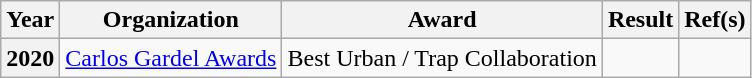<table class="wikitable plainrowheaders">
<tr align=center>
<th scope="col">Year</th>
<th scope="col">Organization</th>
<th scope="col">Award</th>
<th scope="col">Result</th>
<th scope="col">Ref(s)</th>
</tr>
<tr>
<th scope="row">2020</th>
<td><a href='#'>Carlos Gardel Awards</a></td>
<td>Best Urban / Trap Collaboration</td>
<td></td>
<td></td>
</tr>
</table>
